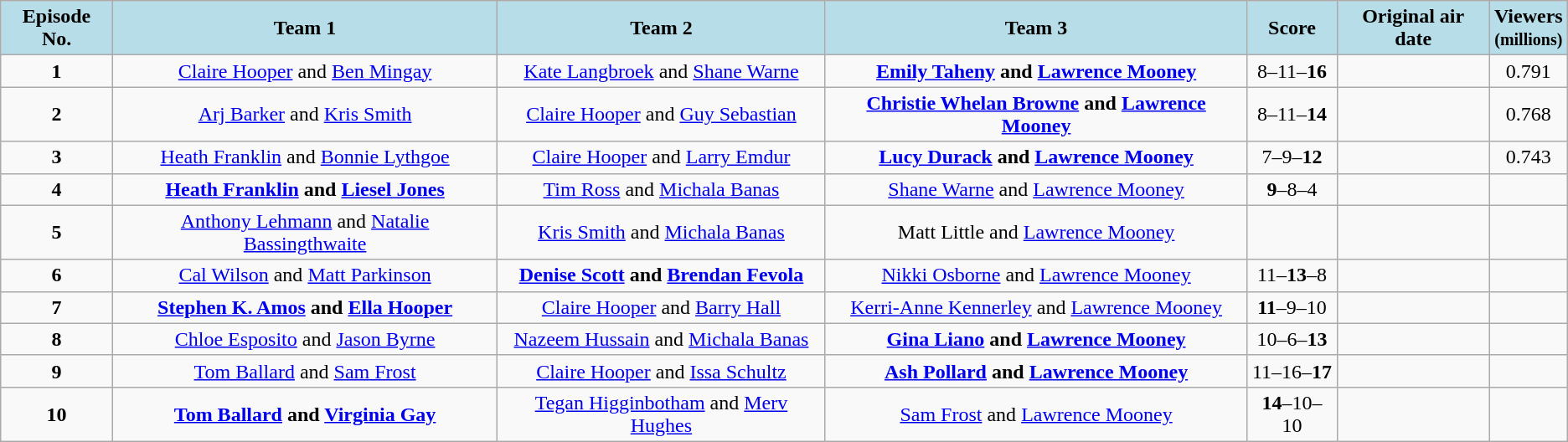<table style="text-align:center;" class="wikitable">
<tr>
<th style="background-color:#B6DDE8;">Episode No.</th>
<th style="background-color:#B6DDE8;">Team 1</th>
<th style="background-color:#B6DDE8;">Team 2</th>
<th style="background-color:#B6DDE8;">Team 3</th>
<th style="background-color:#B6DDE8;">Score</th>
<th style="background-color:#B6DDE8;">Original air date</th>
<th style="background-color:#B6DDE8;">Viewers <br><small>(millions)</small></th>
</tr>
<tr>
<td><strong>1</strong></td>
<td><a href='#'>Claire Hooper</a> and <a href='#'>Ben Mingay</a></td>
<td><a href='#'>Kate Langbroek</a> and <a href='#'>Shane Warne</a></td>
<td><strong><a href='#'>Emily Taheny</a> and <a href='#'>Lawrence Mooney</a></strong></td>
<td>8–11–<strong>16</strong></td>
<td></td>
<td>0.791</td>
</tr>
<tr>
<td><strong>2</strong></td>
<td><a href='#'>Arj Barker</a> and <a href='#'>Kris Smith</a></td>
<td><a href='#'>Claire Hooper</a> and <a href='#'>Guy Sebastian</a></td>
<td><strong><a href='#'>Christie Whelan Browne</a> and <a href='#'>Lawrence Mooney</a></strong></td>
<td>8–11–<strong>14</strong></td>
<td></td>
<td>0.768</td>
</tr>
<tr>
<td><strong>3</strong></td>
<td><a href='#'>Heath Franklin</a> and <a href='#'>Bonnie Lythgoe</a></td>
<td><a href='#'>Claire Hooper</a> and <a href='#'>Larry Emdur</a></td>
<td><strong><a href='#'>Lucy Durack</a> and <a href='#'>Lawrence Mooney</a></strong></td>
<td>7–9–<strong>12</strong></td>
<td></td>
<td>0.743</td>
</tr>
<tr>
<td><strong>4</strong></td>
<td><strong><a href='#'>Heath Franklin</a> and <a href='#'>Liesel Jones</a></strong></td>
<td><a href='#'>Tim Ross</a> and <a href='#'>Michala Banas</a></td>
<td><a href='#'>Shane Warne</a> and <a href='#'>Lawrence Mooney</a></td>
<td><strong>9</strong>–8–4</td>
<td></td>
<td></td>
</tr>
<tr>
<td><strong>5</strong></td>
<td><a href='#'>Anthony Lehmann</a> and <a href='#'>Natalie Bassingthwaite</a></td>
<td><a href='#'>Kris Smith</a> and <a href='#'>Michala Banas</a></td>
<td>Matt Little and <a href='#'>Lawrence Mooney</a></td>
<td></td>
<td></td>
<td></td>
</tr>
<tr>
<td><strong>6</strong></td>
<td><a href='#'>Cal Wilson</a> and <a href='#'>Matt Parkinson</a></td>
<td><strong><a href='#'>Denise Scott</a> and <a href='#'>Brendan Fevola</a></strong></td>
<td><a href='#'>Nikki Osborne</a> and <a href='#'>Lawrence Mooney</a></td>
<td>11–<strong>13</strong>–8</td>
<td></td>
<td></td>
</tr>
<tr>
<td><strong>7</strong></td>
<td><strong><a href='#'>Stephen K. Amos</a> and <a href='#'>Ella Hooper</a></strong></td>
<td><a href='#'>Claire Hooper</a> and <a href='#'>Barry Hall</a></td>
<td><a href='#'>Kerri-Anne Kennerley</a> and <a href='#'>Lawrence Mooney</a></td>
<td><strong>11</strong>–9–10</td>
<td></td>
<td></td>
</tr>
<tr>
<td><strong>8</strong></td>
<td><a href='#'>Chloe Esposito</a> and <a href='#'>Jason Byrne</a></td>
<td><a href='#'>Nazeem Hussain</a> and <a href='#'>Michala Banas</a></td>
<td><strong><a href='#'>Gina Liano</a> and <a href='#'>Lawrence Mooney</a></strong></td>
<td>10–6–<strong>13</strong></td>
<td></td>
<td></td>
</tr>
<tr>
<td><strong>9</strong></td>
<td><a href='#'>Tom Ballard</a> and <a href='#'>Sam Frost</a></td>
<td><a href='#'>Claire Hooper</a> and <a href='#'>Issa Schultz</a></td>
<td><strong><a href='#'>Ash Pollard</a> and <a href='#'>Lawrence Mooney</a></strong></td>
<td>11–16–<strong>17</strong></td>
<td></td>
<td></td>
</tr>
<tr>
<td><strong>10</strong></td>
<td><strong><a href='#'>Tom Ballard</a> and <a href='#'>Virginia Gay</a></strong></td>
<td><a href='#'>Tegan Higginbotham</a> and <a href='#'>Merv Hughes</a></td>
<td><a href='#'>Sam Frost</a> and <a href='#'>Lawrence Mooney</a></td>
<td><strong>14</strong>–10–10</td>
<td></td>
<td></td>
</tr>
</table>
